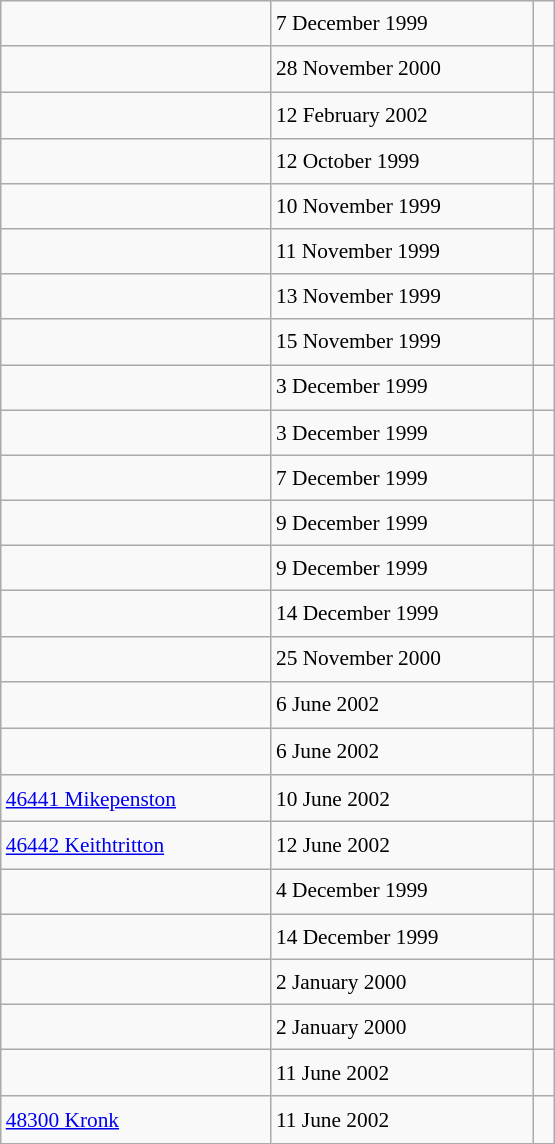<table class="wikitable" style="font-size: 89%; float: left; width: 26em; margin-right: 1em; line-height: 1.65em">
<tr>
<td></td>
<td>7 December 1999</td>
<td><small></small></td>
</tr>
<tr>
<td></td>
<td>28 November 2000</td>
<td><small></small></td>
</tr>
<tr>
<td></td>
<td>12 February 2002</td>
<td><small></small> </td>
</tr>
<tr>
<td></td>
<td>12 October 1999</td>
<td><small></small></td>
</tr>
<tr>
<td></td>
<td>10 November 1999</td>
<td><small></small></td>
</tr>
<tr>
<td></td>
<td>11 November 1999</td>
<td><small></small></td>
</tr>
<tr>
<td></td>
<td>13 November 1999</td>
<td><small></small></td>
</tr>
<tr>
<td></td>
<td>15 November 1999</td>
<td><small></small></td>
</tr>
<tr>
<td></td>
<td>3 December 1999</td>
<td><small></small></td>
</tr>
<tr>
<td></td>
<td>3 December 1999</td>
<td><small></small></td>
</tr>
<tr>
<td></td>
<td>7 December 1999</td>
<td><small></small></td>
</tr>
<tr>
<td></td>
<td>9 December 1999</td>
<td><small></small></td>
</tr>
<tr>
<td></td>
<td>9 December 1999</td>
<td><small></small></td>
</tr>
<tr>
<td></td>
<td>14 December 1999</td>
<td><small></small></td>
</tr>
<tr>
<td></td>
<td>25 November 2000</td>
<td><small></small></td>
</tr>
<tr>
<td></td>
<td>6 June 2002</td>
<td><small></small> </td>
</tr>
<tr>
<td></td>
<td>6 June 2002</td>
<td><small></small> </td>
</tr>
<tr>
<td><a href='#'>46441 Mikepenston</a></td>
<td>10 June 2002</td>
<td><small></small> </td>
</tr>
<tr>
<td><a href='#'>46442 Keithtritton</a></td>
<td>12 June 2002</td>
<td><small></small> </td>
</tr>
<tr>
<td></td>
<td>4 December 1999</td>
<td><small></small></td>
</tr>
<tr>
<td></td>
<td>14 December 1999</td>
<td><small></small></td>
</tr>
<tr>
<td></td>
<td>2 January 2000</td>
<td><small></small></td>
</tr>
<tr>
<td></td>
<td>2 January 2000</td>
<td><small></small></td>
</tr>
<tr>
<td></td>
<td>11 June 2002</td>
<td><small></small> </td>
</tr>
<tr>
<td><a href='#'>48300 Kronk</a></td>
<td>11 June 2002</td>
<td><small></small> </td>
</tr>
</table>
